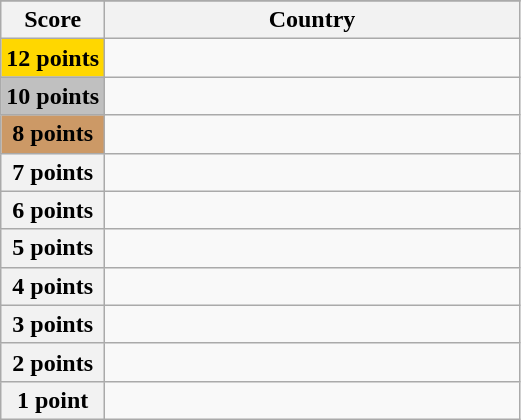<table class="wikitable">
<tr>
</tr>
<tr>
<th scope="col" width="20%">Score</th>
<th scope="col">Country</th>
</tr>
<tr>
<th scope="row" style="background:gold">12 points</th>
<td></td>
</tr>
<tr>
<th scope="row" style="background:silver">10 points</th>
<td></td>
</tr>
<tr>
<th scope="row" style="background:#CC9966">8 points</th>
<td></td>
</tr>
<tr>
<th scope="row">7 points</th>
<td></td>
</tr>
<tr>
<th scope="row">6 points</th>
<td></td>
</tr>
<tr>
<th scope="row">5 points</th>
<td></td>
</tr>
<tr>
<th scope="row">4 points</th>
<td></td>
</tr>
<tr>
<th scope="row">3 points</th>
<td></td>
</tr>
<tr>
<th scope="row">2 points</th>
<td></td>
</tr>
<tr>
<th scope="row">1 point</th>
<td></td>
</tr>
</table>
